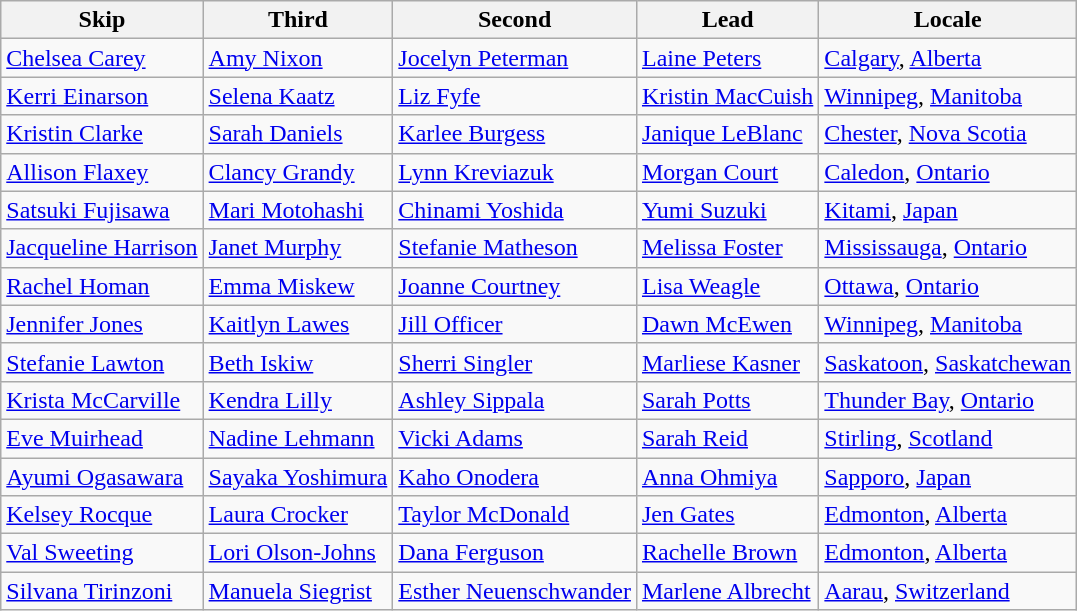<table class=wikitable>
<tr>
<th>Skip</th>
<th>Third</th>
<th>Second</th>
<th>Lead</th>
<th>Locale</th>
</tr>
<tr>
<td><a href='#'>Chelsea Carey</a></td>
<td><a href='#'>Amy Nixon</a></td>
<td><a href='#'>Jocelyn Peterman</a></td>
<td><a href='#'>Laine Peters</a></td>
<td> <a href='#'>Calgary</a>, <a href='#'>Alberta</a></td>
</tr>
<tr>
<td><a href='#'>Kerri Einarson</a></td>
<td><a href='#'>Selena Kaatz</a></td>
<td><a href='#'>Liz Fyfe</a></td>
<td><a href='#'>Kristin MacCuish</a></td>
<td> <a href='#'>Winnipeg</a>, <a href='#'>Manitoba</a></td>
</tr>
<tr>
<td><a href='#'>Kristin Clarke</a></td>
<td><a href='#'>Sarah Daniels</a></td>
<td><a href='#'>Karlee Burgess</a></td>
<td><a href='#'>Janique LeBlanc</a></td>
<td> <a href='#'>Chester</a>, <a href='#'>Nova Scotia</a></td>
</tr>
<tr>
<td><a href='#'>Allison Flaxey</a></td>
<td><a href='#'>Clancy Grandy</a></td>
<td><a href='#'>Lynn Kreviazuk</a></td>
<td><a href='#'>Morgan Court</a></td>
<td> <a href='#'>Caledon</a>, <a href='#'>Ontario</a></td>
</tr>
<tr>
<td><a href='#'>Satsuki Fujisawa</a></td>
<td><a href='#'>Mari Motohashi</a></td>
<td><a href='#'>Chinami Yoshida</a></td>
<td><a href='#'>Yumi Suzuki</a></td>
<td> <a href='#'>Kitami</a>, <a href='#'>Japan</a></td>
</tr>
<tr>
<td><a href='#'>Jacqueline Harrison</a></td>
<td><a href='#'>Janet Murphy</a></td>
<td><a href='#'>Stefanie Matheson</a></td>
<td><a href='#'>Melissa Foster</a></td>
<td> <a href='#'>Mississauga</a>, <a href='#'>Ontario</a></td>
</tr>
<tr>
<td><a href='#'>Rachel Homan</a></td>
<td><a href='#'>Emma Miskew</a></td>
<td><a href='#'>Joanne Courtney</a></td>
<td><a href='#'>Lisa Weagle</a></td>
<td> <a href='#'>Ottawa</a>, <a href='#'>Ontario</a></td>
</tr>
<tr>
<td><a href='#'>Jennifer Jones</a></td>
<td><a href='#'>Kaitlyn Lawes</a></td>
<td><a href='#'>Jill Officer</a></td>
<td><a href='#'>Dawn McEwen</a></td>
<td> <a href='#'>Winnipeg</a>, <a href='#'>Manitoba</a></td>
</tr>
<tr>
<td><a href='#'>Stefanie Lawton</a></td>
<td><a href='#'>Beth Iskiw</a></td>
<td><a href='#'>Sherri Singler</a></td>
<td><a href='#'>Marliese Kasner</a></td>
<td> <a href='#'>Saskatoon</a>, <a href='#'>Saskatchewan</a></td>
</tr>
<tr>
<td><a href='#'>Krista McCarville</a></td>
<td><a href='#'>Kendra Lilly</a></td>
<td><a href='#'>Ashley Sippala</a></td>
<td><a href='#'>Sarah Potts</a></td>
<td> <a href='#'>Thunder Bay</a>, <a href='#'>Ontario</a></td>
</tr>
<tr>
<td><a href='#'>Eve Muirhead</a></td>
<td><a href='#'>Nadine Lehmann</a></td>
<td><a href='#'>Vicki Adams</a></td>
<td><a href='#'>Sarah Reid</a></td>
<td> <a href='#'>Stirling</a>, <a href='#'>Scotland</a></td>
</tr>
<tr>
<td><a href='#'>Ayumi Ogasawara</a></td>
<td><a href='#'>Sayaka Yoshimura</a></td>
<td><a href='#'>Kaho Onodera</a></td>
<td><a href='#'>Anna Ohmiya</a></td>
<td> <a href='#'>Sapporo</a>, <a href='#'>Japan</a></td>
</tr>
<tr>
<td><a href='#'>Kelsey Rocque</a></td>
<td><a href='#'>Laura Crocker</a></td>
<td><a href='#'>Taylor McDonald</a></td>
<td><a href='#'>Jen Gates</a></td>
<td> <a href='#'>Edmonton</a>, <a href='#'>Alberta</a></td>
</tr>
<tr>
<td><a href='#'>Val Sweeting</a></td>
<td><a href='#'>Lori Olson-Johns</a></td>
<td><a href='#'>Dana Ferguson</a></td>
<td><a href='#'>Rachelle Brown</a></td>
<td> <a href='#'>Edmonton</a>, <a href='#'>Alberta</a></td>
</tr>
<tr>
<td><a href='#'>Silvana Tirinzoni</a></td>
<td><a href='#'>Manuela Siegrist</a></td>
<td><a href='#'>Esther Neuenschwander</a></td>
<td><a href='#'>Marlene Albrecht</a></td>
<td> <a href='#'>Aarau</a>, <a href='#'>Switzerland</a></td>
</tr>
</table>
